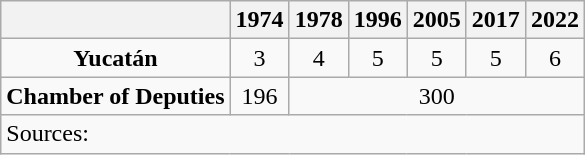<table class="wikitable" style="text-align: center">
<tr>
<th></th>
<th>1974</th>
<th>1978</th>
<th>1996</th>
<th>2005</th>
<th>2017</th>
<th>2022</th>
</tr>
<tr>
<td><strong>Yucatán</strong></td>
<td>3</td>
<td>4</td>
<td>5</td>
<td>5</td>
<td>5</td>
<td>6</td>
</tr>
<tr>
<td><strong>Chamber of Deputies</strong></td>
<td>196</td>
<td colspan=5>300</td>
</tr>
<tr>
<td colspan=7 style="text-align: left">Sources: </td>
</tr>
</table>
